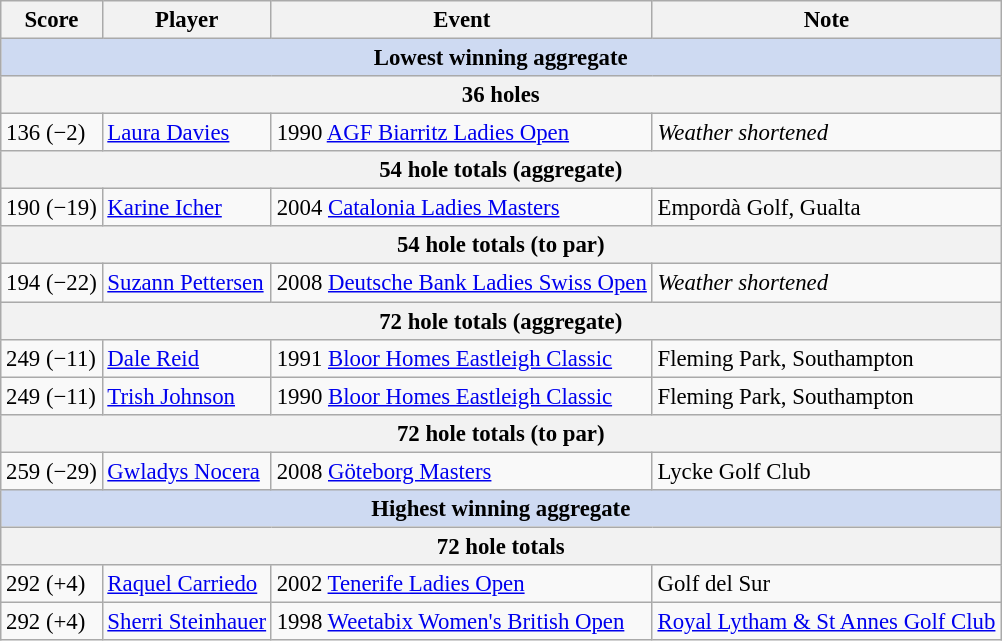<table class=wikitable style="font-size:95%">
<tr>
<th>Score</th>
<th>Player</th>
<th>Event</th>
<th>Note</th>
</tr>
<tr>
<th Colspan=4 style="background:#cedaf2;">Lowest winning aggregate</th>
</tr>
<tr>
<th Colspan=4>36 holes</th>
</tr>
<tr>
<td>136 (−2)</td>
<td> <a href='#'>Laura Davies</a></td>
<td>1990 <a href='#'>AGF Biarritz Ladies Open</a></td>
<td><em>Weather shortened</em></td>
</tr>
<tr>
<th Colspan=4>54 hole totals (aggregate)</th>
</tr>
<tr>
<td>190 (−19)</td>
<td> <a href='#'>Karine Icher</a></td>
<td>2004 <a href='#'>Catalonia Ladies Masters</a></td>
<td>Empordà Golf, Gualta</td>
</tr>
<tr>
<th Colspan=4>54 hole totals (to par)</th>
</tr>
<tr>
<td>194 (−22)</td>
<td> <a href='#'>Suzann Pettersen</a></td>
<td>2008 <a href='#'>Deutsche Bank Ladies Swiss Open</a></td>
<td><em>Weather shortened</em></td>
</tr>
<tr>
<th Colspan=4>72 hole totals (aggregate)</th>
</tr>
<tr>
<td>249 (−11)</td>
<td> <a href='#'>Dale Reid</a></td>
<td>1991 <a href='#'>Bloor Homes Eastleigh Classic</a></td>
<td>Fleming Park, Southampton</td>
</tr>
<tr>
<td>249 (−11)</td>
<td> <a href='#'>Trish Johnson</a></td>
<td>1990 <a href='#'>Bloor Homes Eastleigh Classic</a></td>
<td>Fleming Park, Southampton</td>
</tr>
<tr>
<th Colspan=4>72 hole totals (to par)</th>
</tr>
<tr>
<td>259 (−29)</td>
<td> <a href='#'>Gwladys Nocera</a></td>
<td>2008 <a href='#'>Göteborg Masters</a></td>
<td>Lycke Golf Club</td>
</tr>
<tr>
<th Colspan=4 style="background:#cedaf2;">Highest winning aggregate</th>
</tr>
<tr>
<th Colspan=4>72 hole totals</th>
</tr>
<tr>
<td>292 (+4)</td>
<td> <a href='#'>Raquel Carriedo</a></td>
<td>2002 <a href='#'>Tenerife Ladies Open</a></td>
<td>Golf del Sur</td>
</tr>
<tr>
<td>292 (+4)</td>
<td> <a href='#'>Sherri Steinhauer</a></td>
<td>1998 <a href='#'>Weetabix Women's British Open</a></td>
<td><a href='#'>Royal Lytham & St Annes Golf Club</a></td>
</tr>
</table>
